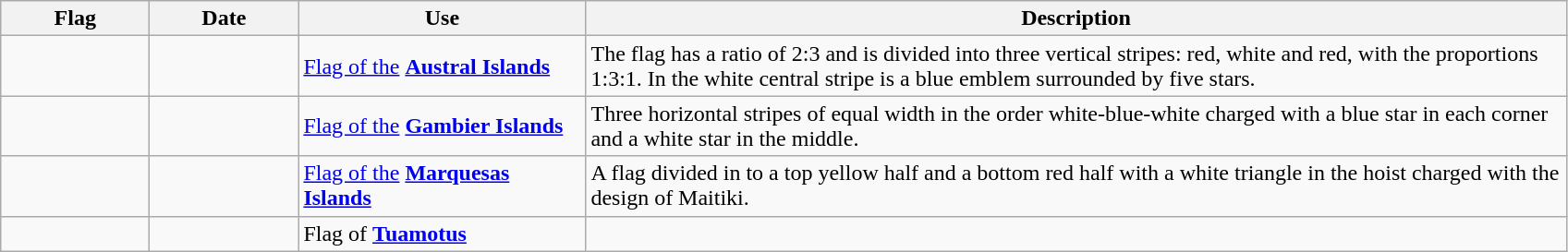<table class="wikitable" style="background:#FFFFF">
<tr>
<th style="width:100px">Flag</th>
<th style="width:100px">Date</th>
<th style="width:200px">Use</th>
<th style="width:700px">Description</th>
</tr>
<tr>
<td></td>
<td></td>
<td><a href='#'>Flag of the</a> <strong><a href='#'>Austral Islands</a></strong></td>
<td>The flag has a ratio of 2:3 and is divided into three vertical stripes: red, white and red, with the proportions 1:3:1. In the white central stripe is a blue emblem surrounded by five stars.</td>
</tr>
<tr>
<td></td>
<td></td>
<td><a href='#'>Flag of the</a> <strong><a href='#'>Gambier Islands</a></strong></td>
<td>Three horizontal stripes of equal width in the order white-blue-white charged with a blue star in each corner and a white star in the middle.</td>
</tr>
<tr>
<td></td>
<td></td>
<td><a href='#'>Flag of the</a> <strong><a href='#'>Marquesas Islands</a></strong></td>
<td>A flag divided in to a top yellow half and a bottom red half with a white triangle in the hoist charged with the design of Maitiki.</td>
</tr>
<tr>
<td></td>
<td></td>
<td>Flag of <strong><a href='#'>Tuamotus</a></strong></td>
<td></td>
</tr>
</table>
